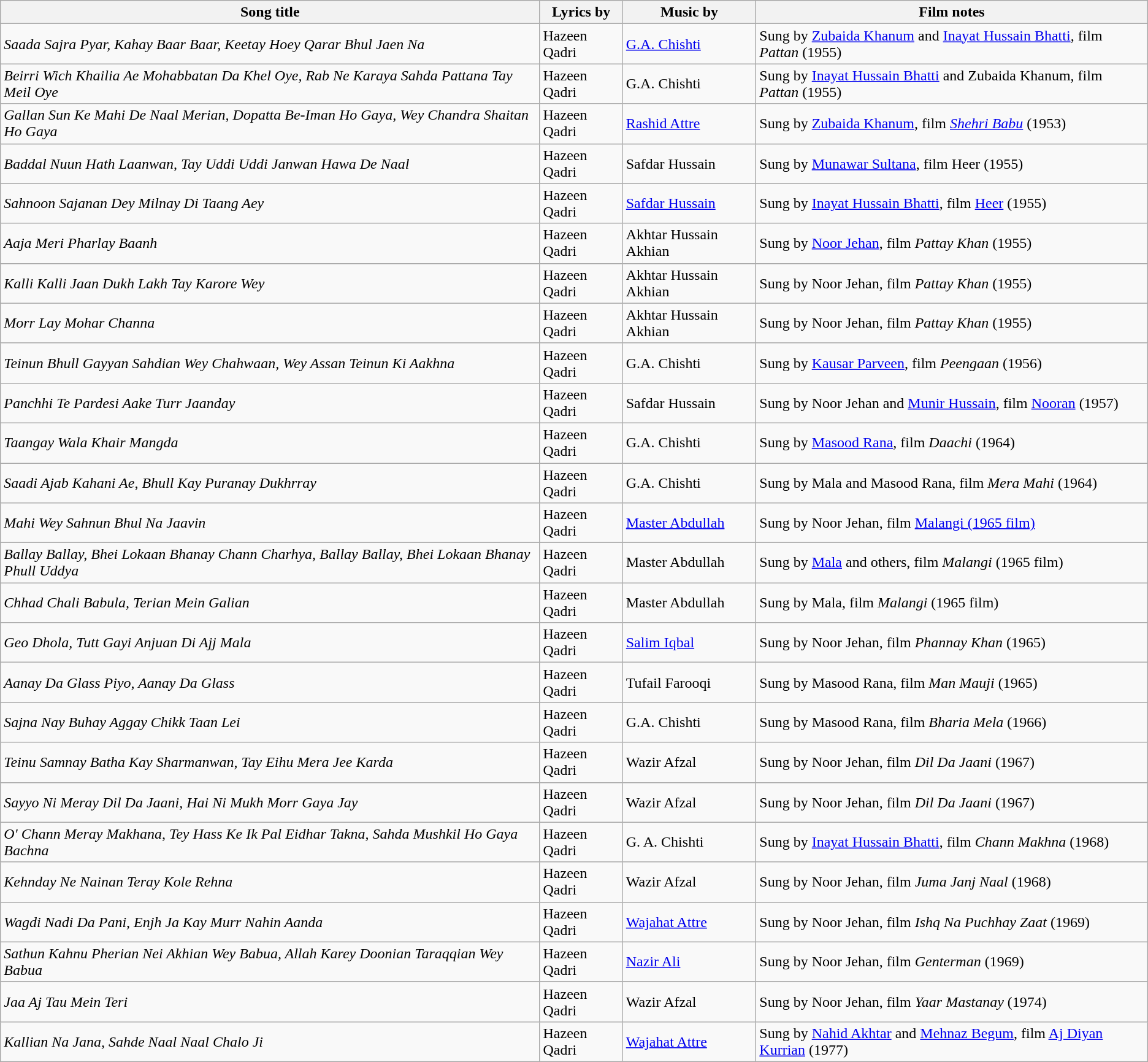<table class = "wikitable">
<tr>
<th>Song title</th>
<th>Lyrics by</th>
<th>Music by</th>
<th>Film notes</th>
</tr>
<tr>
<td><em>Saada Sajra Pyar, Kahay Baar Baar, Keetay Hoey Qarar Bhul Jaen Na</em></td>
<td>Hazeen Qadri</td>
<td><a href='#'>G.A. Chishti</a></td>
<td>Sung by <a href='#'>Zubaida Khanum</a> and <a href='#'>Inayat Hussain Bhatti</a>, film <em>Pattan</em> (1955)</td>
</tr>
<tr>
<td><em>Beirri Wich Khailia Ae Mohabbatan Da Khel Oye, Rab Ne Karaya Sahda Pattana Tay Meil Oye</em></td>
<td>Hazeen Qadri</td>
<td>G.A. Chishti</td>
<td>Sung by <a href='#'>Inayat Hussain Bhatti</a> and Zubaida Khanum, film <em>Pattan</em> (1955)</td>
</tr>
<tr>
<td><em>Gallan Sun Ke Mahi De Naal Merian, Dopatta Be-Iman Ho Gaya, Wey Chandra Shaitan Ho Gaya</em></td>
<td>Hazeen Qadri</td>
<td><a href='#'>Rashid Attre</a></td>
<td>Sung by <a href='#'>Zubaida Khanum</a>, film <em><a href='#'>Shehri Babu</a></em> (1953)</td>
</tr>
<tr>
<td><em>Baddal Nuun Hath Laanwan, Tay Uddi Uddi Janwan Hawa De Naal</em></td>
<td>Hazeen Qadri</td>
<td>Safdar Hussain</td>
<td>Sung by <a href='#'>Munawar Sultana</a>, film Heer (1955)</td>
</tr>
<tr>
<td><em>Sahnoon Sajanan Dey Milnay Di Taang Aey</em></td>
<td>Hazeen Qadri</td>
<td><a href='#'>Safdar Hussain</a></td>
<td>Sung by <a href='#'>Inayat Hussain Bhatti</a>, film <a href='#'>Heer</a> (1955)</td>
</tr>
<tr>
<td><em>Aaja Meri Pharlay Baanh</em></td>
<td>Hazeen Qadri</td>
<td>Akhtar Hussain Akhian</td>
<td>Sung by <a href='#'>Noor Jehan</a>, film <em>Pattay Khan</em> (1955)</td>
</tr>
<tr>
<td><em>Kalli Kalli Jaan Dukh Lakh Tay Karore Wey</em></td>
<td>Hazeen Qadri</td>
<td>Akhtar Hussain Akhian</td>
<td>Sung by Noor Jehan, film <em>Pattay Khan</em> (1955)</td>
</tr>
<tr>
<td><em>Morr Lay Mohar Channa</em></td>
<td>Hazeen Qadri</td>
<td>Akhtar Hussain Akhian</td>
<td>Sung by Noor Jehan, film <em>Pattay Khan</em> (1955)</td>
</tr>
<tr>
<td><em>Teinun Bhull Gayyan Sahdian Wey Chahwaan, Wey Assan Teinun Ki Aakhna</em></td>
<td>Hazeen Qadri</td>
<td>G.A. Chishti</td>
<td>Sung by <a href='#'>Kausar Parveen</a>, film <em>Peengaan</em> (1956)</td>
</tr>
<tr>
<td><em>Panchhi Te Pardesi Aake Turr Jaanday</em></td>
<td>Hazeen Qadri</td>
<td>Safdar Hussain</td>
<td>Sung by Noor Jehan and <a href='#'>Munir Hussain</a>, film <a href='#'>Nooran</a> (1957)</td>
</tr>
<tr>
<td><em>Taangay Wala Khair Mangda</em></td>
<td>Hazeen Qadri</td>
<td>G.A. Chishti</td>
<td>Sung by <a href='#'>Masood Rana</a>, film <em>Daachi</em> (1964)</td>
</tr>
<tr>
<td><em>Saadi Ajab Kahani Ae, Bhull Kay Puranay Dukhrray</em></td>
<td>Hazeen Qadri</td>
<td>G.A. Chishti</td>
<td>Sung by Mala and Masood Rana, film <em>Mera Mahi</em> (1964)</td>
</tr>
<tr>
<td><em>Mahi Wey Sahnun Bhul Na Jaavin</em></td>
<td>Hazeen Qadri</td>
<td><a href='#'>Master Abdullah</a></td>
<td>Sung by Noor Jehan, film <a href='#'>Malangi (1965 film)</a></td>
</tr>
<tr>
<td><em>Ballay Ballay, Bhei Lokaan Bhanay Chann Charhya, Ballay Ballay, Bhei Lokaan Bhanay Phull Uddya</em></td>
<td>Hazeen Qadri</td>
<td>Master Abdullah</td>
<td>Sung by <a href='#'>Mala</a> and others, film <em>Malangi</em> (1965 film)</td>
</tr>
<tr>
<td><em>Chhad Chali Babula, Terian Mein Galian</em></td>
<td>Hazeen Qadri</td>
<td>Master Abdullah</td>
<td>Sung by Mala, film <em>Malangi</em> (1965 film)</td>
</tr>
<tr>
<td><em>Geo Dhola, Tutt Gayi Anjuan Di Ajj Mala</em></td>
<td>Hazeen Qadri</td>
<td><a href='#'>Salim Iqbal</a></td>
<td>Sung by Noor Jehan, film <em>Phannay Khan</em> (1965)</td>
</tr>
<tr>
<td><em>Aanay Da Glass Piyo, Aanay Da Glass</em></td>
<td>Hazeen Qadri</td>
<td>Tufail Farooqi</td>
<td>Sung by Masood Rana, film <em>Man Mauji</em> (1965)</td>
</tr>
<tr>
<td><em>Sajna Nay Buhay Aggay Chikk Taan Lei</em></td>
<td>Hazeen Qadri</td>
<td>G.A. Chishti</td>
<td>Sung by Masood Rana, film <em>Bharia Mela</em> (1966)</td>
</tr>
<tr>
<td><em>Teinu Samnay Batha Kay Sharmanwan, Tay Eihu Mera Jee Karda</em></td>
<td>Hazeen Qadri</td>
<td>Wazir Afzal</td>
<td>Sung by Noor Jehan, film <em>Dil Da Jaani</em> (1967)</td>
</tr>
<tr>
<td><em>Sayyo Ni Meray Dil Da Jaani, Hai Ni Mukh Morr Gaya Jay</em></td>
<td>Hazeen Qadri</td>
<td>Wazir Afzal</td>
<td>Sung by Noor Jehan, film <em>Dil Da Jaani</em> (1967)</td>
</tr>
<tr>
<td><em>O' Chann Meray Makhana, Tey Hass Ke Ik Pal Eidhar Takna, Sahda Mushkil Ho Gaya Bachna</em></td>
<td>Hazeen Qadri</td>
<td>G. A. Chishti</td>
<td>Sung by <a href='#'>Inayat Hussain Bhatti</a>, film <em>Chann Makhna</em> (1968)</td>
</tr>
<tr>
<td><em>Kehnday Ne Nainan Teray Kole Rehna</em></td>
<td>Hazeen Qadri</td>
<td>Wazir Afzal</td>
<td>Sung by Noor Jehan, film <em>Juma Janj Naal</em> (1968)</td>
</tr>
<tr>
<td><em>Wagdi Nadi Da Pani, Enjh Ja Kay Murr Nahin Aanda</em></td>
<td>Hazeen Qadri</td>
<td><a href='#'>Wajahat Attre</a></td>
<td>Sung by Noor Jehan, film <em>Ishq Na Puchhay Zaat</em> (1969)</td>
</tr>
<tr>
<td><em>Sathun Kahnu Pherian Nei Akhian Wey Babua, Allah Karey Doonian Taraqqian Wey Babua</em></td>
<td>Hazeen Qadri</td>
<td><a href='#'>Nazir Ali</a></td>
<td>Sung by Noor Jehan, film <em>Genterman</em> (1969)</td>
</tr>
<tr>
<td><em>Jaa Aj Tau Mein Teri</em></td>
<td>Hazeen Qadri</td>
<td>Wazir Afzal</td>
<td>Sung by Noor Jehan, film <em>Yaar Mastanay</em> (1974)</td>
</tr>
<tr>
<td><em>Kallian Na Jana, Sahde Naal Naal Chalo Ji</em></td>
<td>Hazeen Qadri</td>
<td><a href='#'>Wajahat Attre</a></td>
<td>Sung by <a href='#'>Nahid Akhtar</a> and <a href='#'>Mehnaz Begum</a>, film <a href='#'>Aj Diyan Kurrian</a> (1977)</td>
</tr>
</table>
